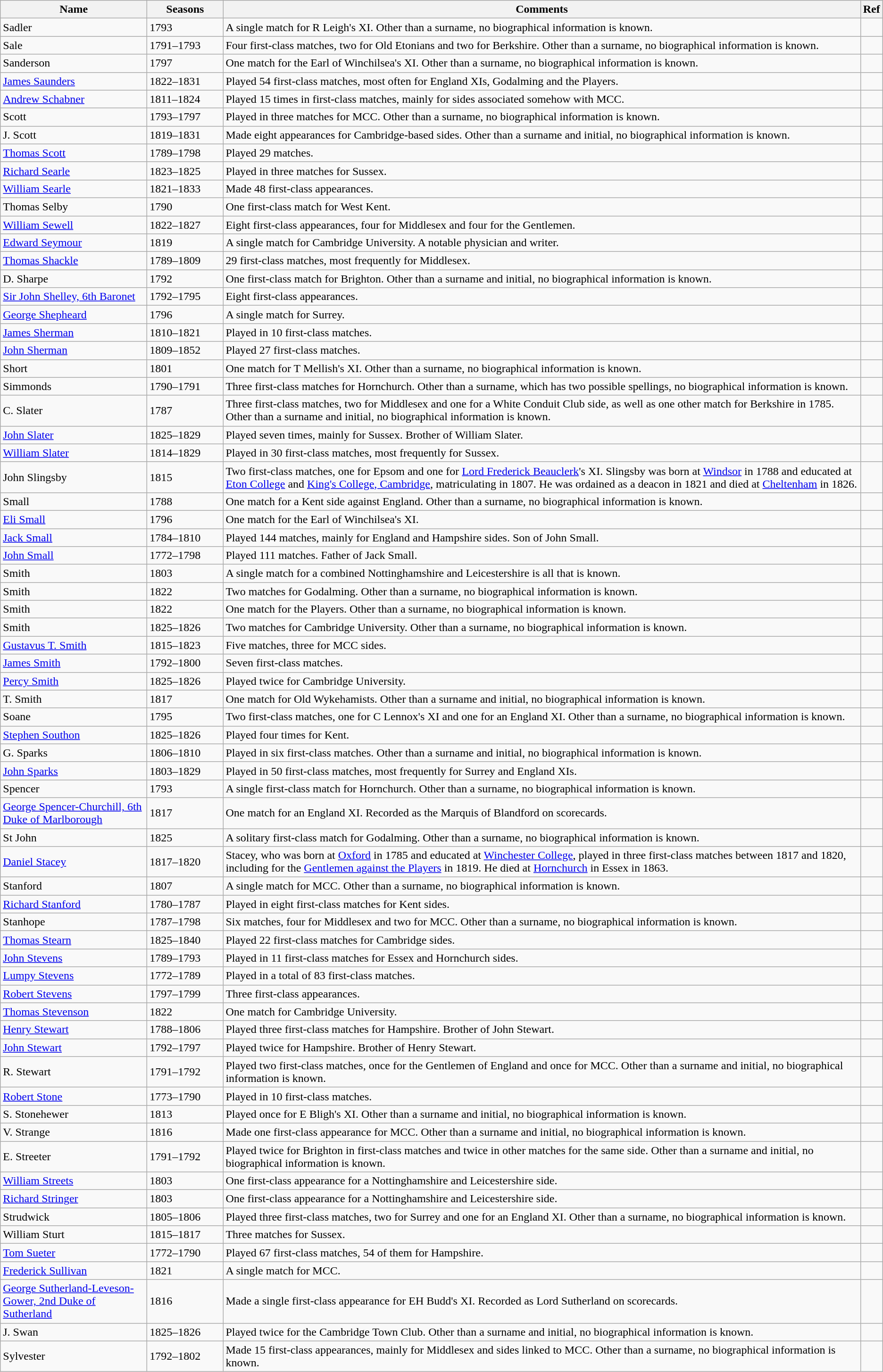<table class="wikitable">
<tr>
<th style="width:200px">Name</th>
<th style="width: 100px">Seasons</th>
<th>Comments</th>
<th>Ref</th>
</tr>
<tr>
<td>Sadler</td>
<td>1793</td>
<td>A single match for R Leigh's XI. Other than a surname, no biographical information is known.</td>
<td></td>
</tr>
<tr>
<td>Sale</td>
<td>1791–1793</td>
<td>Four first-class matches, two for Old Etonians and two for Berkshire. Other than a surname, no biographical information is known.</td>
<td></td>
</tr>
<tr>
<td>Sanderson</td>
<td>1797</td>
<td>One match for the Earl of Winchilsea's XI. Other than a surname, no biographical information is known.</td>
<td></td>
</tr>
<tr>
<td><a href='#'>James Saunders</a></td>
<td>1822–1831</td>
<td>Played 54 first-class matches, most often for England XIs, Godalming and the Players.</td>
<td></td>
</tr>
<tr>
<td><a href='#'>Andrew Schabner</a></td>
<td>1811–1824</td>
<td>Played 15 times in first-class matches, mainly for sides associated somehow with MCC.</td>
<td></td>
</tr>
<tr>
<td>Scott</td>
<td>1793–1797</td>
<td>Played in three matches for MCC. Other than a surname, no biographical information is known.</td>
<td></td>
</tr>
<tr>
<td>J. Scott</td>
<td>1819–1831</td>
<td>Made eight appearances for Cambridge-based sides. Other than a surname and initial, no biographical information is known.</td>
<td></td>
</tr>
<tr>
<td><a href='#'>Thomas Scott</a></td>
<td>1789–1798</td>
<td>Played 29 matches.</td>
<td></td>
</tr>
<tr>
<td><a href='#'>Richard Searle</a></td>
<td>1823–1825</td>
<td>Played in three matches for Sussex.</td>
<td></td>
</tr>
<tr>
<td><a href='#'>William Searle</a></td>
<td>1821–1833</td>
<td>Made 48 first-class appearances.</td>
<td></td>
</tr>
<tr>
<td>Thomas Selby</td>
<td>1790</td>
<td>One first-class match for West Kent.</td>
<td></td>
</tr>
<tr>
<td><a href='#'>William Sewell</a></td>
<td>1822–1827</td>
<td>Eight first-class appearances, four for Middlesex and four for the Gentlemen.</td>
<td></td>
</tr>
<tr>
<td><a href='#'>Edward Seymour</a></td>
<td>1819</td>
<td>A single match for Cambridge University. A notable physician and writer.</td>
<td></td>
</tr>
<tr>
<td><a href='#'>Thomas Shackle</a></td>
<td>1789–1809</td>
<td>29 first-class matches, most frequently for Middlesex.</td>
<td></td>
</tr>
<tr>
<td>D. Sharpe</td>
<td>1792</td>
<td>One first-class match for Brighton. Other than a surname and initial, no biographical information is known.</td>
<td></td>
</tr>
<tr>
<td><a href='#'>Sir John Shelley, 6th Baronet</a></td>
<td>1792–1795</td>
<td>Eight first-class appearances.</td>
<td></td>
</tr>
<tr>
<td><a href='#'>George Shepheard</a></td>
<td>1796</td>
<td>A single match for Surrey.</td>
<td></td>
</tr>
<tr>
<td><a href='#'>James Sherman</a></td>
<td>1810–1821</td>
<td>Played in 10 first-class matches.</td>
<td></td>
</tr>
<tr>
<td><a href='#'>John Sherman</a></td>
<td>1809–1852</td>
<td>Played 27 first-class matches.</td>
<td></td>
</tr>
<tr>
<td>Short</td>
<td>1801</td>
<td>One match for T Mellish's XI. Other than a surname, no biographical information is known.</td>
<td></td>
</tr>
<tr>
<td>Simmonds</td>
<td>1790–1791</td>
<td>Three first-class matches for Hornchurch. Other than a surname, which has two possible spellings, no biographical information is known.</td>
<td></td>
</tr>
<tr>
<td>C. Slater</td>
<td>1787</td>
<td>Three first-class matches, two for Middlesex and one for a White Conduit Club side, as well as one other match for Berkshire in 1785. Other than a surname and initial, no biographical information is known.</td>
<td></td>
</tr>
<tr>
<td><a href='#'>John Slater</a></td>
<td>1825–1829</td>
<td>Played seven times, mainly for Sussex. Brother of William Slater.</td>
<td></td>
</tr>
<tr>
<td><a href='#'>William Slater</a></td>
<td>1814–1829</td>
<td>Played in 30 first-class matches, most frequently for Sussex.</td>
<td></td>
</tr>
<tr>
<td>John Slingsby</td>
<td>1815</td>
<td>Two first-class matches, one for Epsom and one for <a href='#'>Lord Frederick Beauclerk</a>'s XI. Slingsby was born at <a href='#'>Windsor</a> in 1788 and educated at <a href='#'>Eton College</a> and <a href='#'>King's College, Cambridge</a>, matriculating in 1807. He was ordained as a deacon in 1821 and died at <a href='#'>Cheltenham</a> in 1826.</td>
<td></td>
</tr>
<tr>
<td>Small</td>
<td>1788</td>
<td>One match for a Kent side against England. Other than a surname, no biographical information is known.</td>
<td></td>
</tr>
<tr>
<td><a href='#'>Eli Small</a></td>
<td>1796</td>
<td>One match for the Earl of Winchilsea's XI.</td>
<td></td>
</tr>
<tr>
<td><a href='#'>Jack Small</a></td>
<td>1784–1810</td>
<td>Played 144 matches, mainly for England and Hampshire sides. Son of John Small.</td>
<td></td>
</tr>
<tr>
<td><a href='#'>John Small</a></td>
<td>1772–1798</td>
<td>Played 111 matches. Father of Jack Small.</td>
<td></td>
</tr>
<tr>
<td>Smith</td>
<td>1803</td>
<td>A single match for a combined Nottinghamshire and Leicestershire is all that is known.</td>
<td></td>
</tr>
<tr>
<td>Smith</td>
<td>1822</td>
<td>Two matches for Godalming. Other than a surname, no biographical information is known.</td>
<td></td>
</tr>
<tr>
<td>Smith</td>
<td>1822</td>
<td>One match for the Players. Other than a surname, no biographical information is known.</td>
<td></td>
</tr>
<tr>
<td>Smith</td>
<td>1825–1826</td>
<td>Two matches for Cambridge University. Other than a surname, no biographical information is known.</td>
<td></td>
</tr>
<tr>
<td><a href='#'>Gustavus T. Smith</a></td>
<td>1815–1823</td>
<td>Five matches, three for MCC sides.</td>
<td></td>
</tr>
<tr>
<td><a href='#'>James Smith</a></td>
<td>1792–1800</td>
<td>Seven first-class matches.</td>
<td></td>
</tr>
<tr>
<td><a href='#'>Percy Smith</a></td>
<td>1825–1826</td>
<td>Played twice for Cambridge University.</td>
<td></td>
</tr>
<tr>
<td>T. Smith</td>
<td>1817</td>
<td>One match for Old Wykehamists. Other than a surname and initial, no biographical information is known.</td>
<td></td>
</tr>
<tr>
<td>Soane</td>
<td>1795</td>
<td>Two first-class matches, one for C Lennox's XI and one for an England XI. Other than a surname, no biographical information is known.</td>
<td></td>
</tr>
<tr>
<td><a href='#'>Stephen Southon</a></td>
<td>1825–1826</td>
<td>Played four times for Kent.</td>
<td></td>
</tr>
<tr>
<td>G. Sparks</td>
<td>1806–1810</td>
<td>Played in six first-class matches. Other than a surname and initial, no biographical information is known.</td>
<td></td>
</tr>
<tr>
<td><a href='#'>John Sparks</a></td>
<td>1803–1829</td>
<td>Played in 50 first-class matches, most frequently for Surrey and England XIs.</td>
<td></td>
</tr>
<tr>
<td>Spencer</td>
<td>1793</td>
<td>A single first-class match for Hornchurch. Other than a surname, no biographical information is known.</td>
<td></td>
</tr>
<tr>
<td><a href='#'>George Spencer-Churchill, 6th Duke of Marlborough</a></td>
<td>1817</td>
<td>One match for an England XI. Recorded as the Marquis of Blandford on scorecards.</td>
<td></td>
</tr>
<tr>
<td>St John</td>
<td>1825</td>
<td>A solitary first-class match for Godalming. Other than a surname, no biographical information is known.</td>
<td></td>
</tr>
<tr>
<td><a href='#'>Daniel Stacey</a></td>
<td>1817–1820</td>
<td>Stacey, who was born at <a href='#'>Oxford</a> in 1785 and educated at <a href='#'>Winchester College</a>, played in three first-class matches between 1817 and 1820, including for the <a href='#'>Gentlemen against the Players</a> in 1819. He died at <a href='#'>Hornchurch</a> in Essex in 1863.</td>
<td></td>
</tr>
<tr>
<td>Stanford</td>
<td>1807</td>
<td>A single match for MCC. Other than a surname, no biographical information is known.</td>
<td></td>
</tr>
<tr>
<td><a href='#'>Richard Stanford</a></td>
<td>1780–1787</td>
<td>Played in eight first-class matches for Kent sides.</td>
<td></td>
</tr>
<tr>
<td>Stanhope</td>
<td>1787–1798</td>
<td>Six matches, four for Middlesex and two for MCC. Other than a surname, no biographical information is known.</td>
<td></td>
</tr>
<tr>
<td><a href='#'>Thomas Stearn</a></td>
<td>1825–1840</td>
<td>Played 22 first-class matches for Cambridge sides.</td>
<td></td>
</tr>
<tr>
<td><a href='#'>John Stevens</a></td>
<td>1789–1793</td>
<td>Played in 11 first-class matches for Essex and Hornchurch sides.</td>
<td></td>
</tr>
<tr>
<td><a href='#'>Lumpy Stevens</a></td>
<td>1772–1789</td>
<td>Played in a total of 83 first-class matches.</td>
<td></td>
</tr>
<tr>
<td><a href='#'>Robert Stevens</a></td>
<td>1797–1799</td>
<td>Three first-class appearances.</td>
<td></td>
</tr>
<tr>
<td><a href='#'>Thomas Stevenson</a></td>
<td>1822</td>
<td>One match for Cambridge University.</td>
<td></td>
</tr>
<tr>
<td><a href='#'>Henry Stewart</a></td>
<td>1788–1806</td>
<td>Played three first-class matches for Hampshire. Brother of John Stewart.</td>
<td></td>
</tr>
<tr>
<td><a href='#'>John Stewart</a></td>
<td>1792–1797</td>
<td>Played twice for Hampshire. Brother of Henry Stewart.</td>
<td></td>
</tr>
<tr>
<td>R. Stewart</td>
<td>1791–1792</td>
<td>Played two first-class matches, once for the Gentlemen of England and once for MCC. Other than a surname and initial, no biographical information is known.</td>
<td></td>
</tr>
<tr>
<td><a href='#'>Robert Stone</a></td>
<td>1773–1790</td>
<td>Played in 10 first-class matches.</td>
<td></td>
</tr>
<tr>
<td>S. Stonehewer</td>
<td>1813</td>
<td>Played once for E Bligh's XI. Other than a surname and initial, no biographical information is known.</td>
<td></td>
</tr>
<tr>
<td>V. Strange</td>
<td>1816</td>
<td>Made one first-class appearance for MCC. Other than a surname and initial, no biographical information is known.</td>
<td></td>
</tr>
<tr>
<td>E. Streeter</td>
<td>1791–1792</td>
<td>Played twice for Brighton in first-class matches and twice in other matches for the same side. Other than a surname and initial, no biographical information is known.</td>
<td></td>
</tr>
<tr>
<td><a href='#'>William Streets</a></td>
<td>1803</td>
<td>One first-class appearance for a Nottinghamshire and Leicestershire side.</td>
<td></td>
</tr>
<tr>
<td><a href='#'>Richard Stringer</a></td>
<td>1803</td>
<td>One first-class appearance for a Nottinghamshire and Leicestershire side.</td>
<td></td>
</tr>
<tr>
<td>Strudwick</td>
<td>1805–1806</td>
<td>Played three first-class matches, two for Surrey and one for an England XI. Other than a surname, no biographical information is known.</td>
<td></td>
</tr>
<tr>
<td>William Sturt</td>
<td>1815–1817</td>
<td>Three matches for Sussex.</td>
<td></td>
</tr>
<tr>
<td><a href='#'>Tom Sueter</a></td>
<td>1772–1790</td>
<td>Played 67 first-class matches, 54 of them for Hampshire.</td>
<td></td>
</tr>
<tr>
<td><a href='#'>Frederick Sullivan</a></td>
<td>1821</td>
<td>A single match for MCC.</td>
<td></td>
</tr>
<tr>
<td><a href='#'>George Sutherland-Leveson-Gower, 2nd Duke of Sutherland</a></td>
<td>1816</td>
<td>Made a single first-class appearance for EH Budd's XI. Recorded as Lord Sutherland on scorecards.</td>
<td></td>
</tr>
<tr>
<td>J. Swan</td>
<td>1825–1826</td>
<td>Played twice for the Cambridge Town Club. Other than a surname and initial, no biographical information is known.</td>
<td></td>
</tr>
<tr>
<td>Sylvester</td>
<td>1792–1802</td>
<td>Made 15 first-class appearances, mainly for Middlesex and sides linked to MCC. Other than a surname, no biographical information is known.</td>
<td></td>
</tr>
</table>
